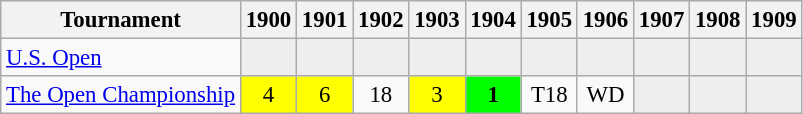<table class="wikitable" style="font-size:95%;text-align:center;">
<tr>
<th>Tournament</th>
<th>1900</th>
<th>1901</th>
<th>1902</th>
<th>1903</th>
<th>1904</th>
<th>1905</th>
<th>1906</th>
<th>1907</th>
<th>1908</th>
<th>1909</th>
</tr>
<tr>
<td align=left><a href='#'>U.S. Open</a></td>
<td style="background:#eee;"></td>
<td style="background:#eee;"></td>
<td style="background:#eee;"></td>
<td style="background:#eee;"></td>
<td style="background:#eee;"></td>
<td style="background:#eee;"></td>
<td style="background:#eee;"></td>
<td style="background:#eee;"></td>
<td style="background:#eee;"></td>
<td style="background:#eee;"></td>
</tr>
<tr>
<td align=left><a href='#'>The Open Championship</a></td>
<td style="background:yellow;">4</td>
<td style="background:yellow;">6</td>
<td>18</td>
<td style="background:yellow;">3</td>
<td style="background:lime;"><strong>1</strong></td>
<td>T18</td>
<td>WD</td>
<td style="background:#eee;"></td>
<td style="background:#eee;"></td>
<td style="background:#eee;"></td>
</tr>
</table>
